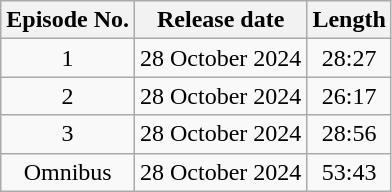<table class="wikitable" style="text-align:center;">
<tr>
<th>Episode No.</th>
<th>Release date</th>
<th>Length</th>
</tr>
<tr>
<td>1</td>
<td>28 October 2024</td>
<td>28:27</td>
</tr>
<tr>
<td>2</td>
<td>28 October 2024</td>
<td>26:17</td>
</tr>
<tr>
<td>3</td>
<td>28 October 2024</td>
<td>28:56</td>
</tr>
<tr>
<td>Omnibus</td>
<td>28 October 2024</td>
<td>53:43</td>
</tr>
</table>
